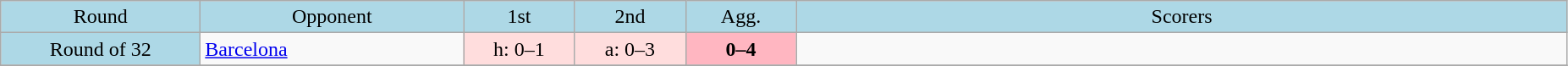<table class="wikitable" style="text-align:center">
<tr bgcolor=lightblue>
<td width=150px>Round</td>
<td width=200px>Opponent</td>
<td width=80px>1st</td>
<td width=80px>2nd</td>
<td width=80px>Agg.</td>
<td width=600px>Scorers</td>
</tr>
<tr>
<td bgcolor=lightblue>Round of 32</td>
<td align=left> <a href='#'>Barcelona</a></td>
<td bgcolor="#ffdddd">h: 0–1</td>
<td bgcolor="#ffdddd">a: 0–3</td>
<td bgcolor=lightpink><strong>0–4</strong></td>
<td align=left></td>
</tr>
<tr>
</tr>
</table>
